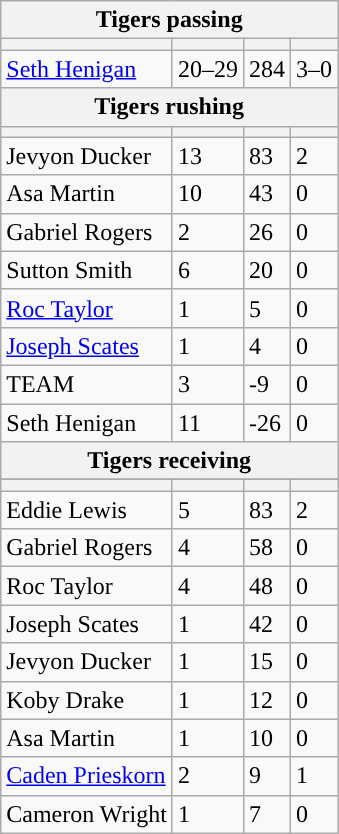<table class="wikitable plainrowheaders">
<tr>
<th colspan="6">Tigers passing</th>
</tr>
<tr>
<th scope="col"></th>
<th scope="col"></th>
<th scope="col"></th>
<th scope="col"></th>
</tr>
<tr>
<td><a href='#'>Seth Henigan</a></td>
<td>20–29</td>
<td>284</td>
<td>3–0</td>
</tr>
<tr>
<th colspan="6">Tigers rushing</th>
</tr>
<tr>
<th scope="col"></th>
<th scope="col"></th>
<th scope="col"></th>
<th scope="col"></th>
</tr>
<tr>
<td>Jevyon Ducker</td>
<td>13</td>
<td>83</td>
<td>2</td>
</tr>
<tr>
<td>Asa Martin</td>
<td>10</td>
<td>43</td>
<td>0</td>
</tr>
<tr>
<td>Gabriel Rogers</td>
<td>2</td>
<td>26</td>
<td>0</td>
</tr>
<tr>
<td>Sutton Smith</td>
<td>6</td>
<td>20</td>
<td>0</td>
</tr>
<tr>
<td><a href='#'>Roc Taylor</a></td>
<td>1</td>
<td>5</td>
<td>0</td>
</tr>
<tr>
<td><a href='#'>Joseph Scates</a></td>
<td>1</td>
<td>4</td>
<td>0</td>
</tr>
<tr>
<td>TEAM</td>
<td>3</td>
<td>-9</td>
<td>0</td>
</tr>
<tr>
<td>Seth Henigan</td>
<td>11</td>
<td>-26</td>
<td>0</td>
</tr>
<tr>
<th colspan="6">Tigers receiving</th>
</tr>
<tr>
</tr>
<tr>
<th scope="col"></th>
<th scope="col"></th>
<th scope="col"></th>
<th scope="col"></th>
</tr>
<tr>
<td>Eddie Lewis</td>
<td>5</td>
<td>83</td>
<td>2</td>
</tr>
<tr>
<td>Gabriel Rogers</td>
<td>4</td>
<td>58</td>
<td>0</td>
</tr>
<tr>
<td>Roc Taylor</td>
<td>4</td>
<td>48</td>
<td>0</td>
</tr>
<tr>
<td>Joseph Scates</td>
<td>1</td>
<td>42</td>
<td>0</td>
</tr>
<tr>
<td>Jevyon Ducker</td>
<td>1</td>
<td>15</td>
<td>0</td>
</tr>
<tr>
<td>Koby Drake</td>
<td>1</td>
<td>12</td>
<td>0</td>
</tr>
<tr>
<td>Asa Martin</td>
<td>1</td>
<td>10</td>
<td>0</td>
</tr>
<tr>
<td><a href='#'>Caden Prieskorn</a></td>
<td>2</td>
<td>9</td>
<td>1</td>
</tr>
<tr>
<td>Cameron Wright</td>
<td>1</td>
<td>7</td>
<td>0</td>
</tr>
</table>
